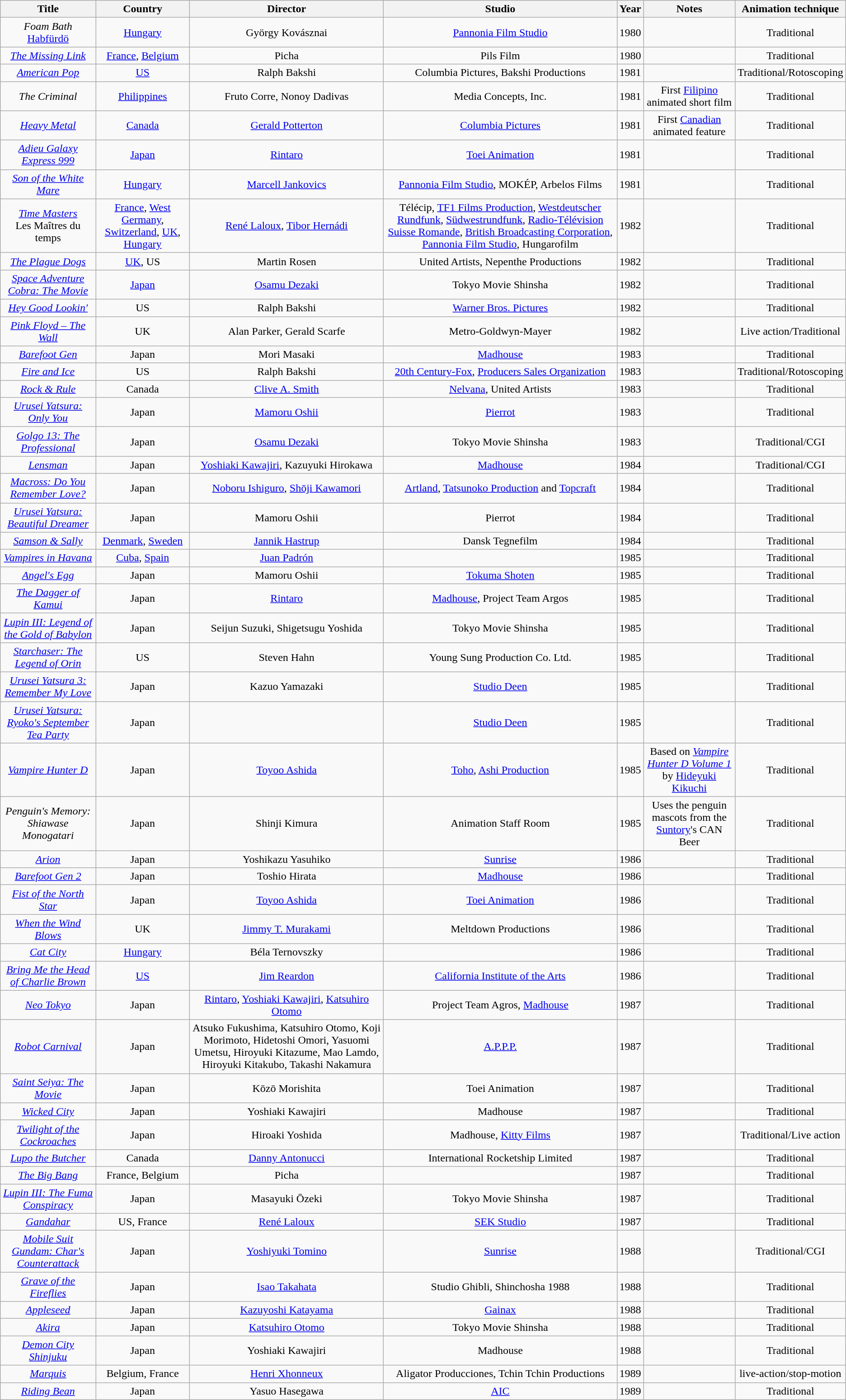<table style="text-align:center;" class="wikitable sortable">
<tr>
<th scope="col">Title</th>
<th scope="col">Country</th>
<th scope="col">Director</th>
<th scope="col">Studio</th>
<th scope="col">Year</th>
<th scope="col">Notes</th>
<th scope="col">Animation technique</th>
</tr>
<tr>
<td><em>Foam Bath</em><br><a href='#'>Habfürdö</a></td>
<td><a href='#'>Hungary</a></td>
<td>György Kovásznai</td>
<td><a href='#'>Pannonia Film Studio</a></td>
<td>1980</td>
<td></td>
<td>Traditional</td>
</tr>
<tr>
<td><em><a href='#'>The Missing Link</a></em></td>
<td><a href='#'>France</a>, <a href='#'>Belgium</a></td>
<td>Picha</td>
<td>Pils Film</td>
<td>1980</td>
<td></td>
<td>Traditional</td>
</tr>
<tr>
<td><em><a href='#'>American Pop</a></em></td>
<td><a href='#'>US</a></td>
<td>Ralph Bakshi</td>
<td>Columbia Pictures, Bakshi Productions</td>
<td>1981</td>
<td></td>
<td>Traditional/Rotoscoping</td>
</tr>
<tr>
<td><em>The Criminal</em></td>
<td><a href='#'>Philippines</a></td>
<td>Fruto Corre, Nonoy Dadivas</td>
<td>Media Concepts, Inc.</td>
<td>1981</td>
<td>First <a href='#'>Filipino</a> animated short film</td>
<td>Traditional</td>
</tr>
<tr>
<td><em><a href='#'>Heavy Metal</a></em></td>
<td><a href='#'>Canada</a></td>
<td><a href='#'>Gerald Potterton</a></td>
<td><a href='#'>Columbia Pictures</a></td>
<td>1981</td>
<td>First <a href='#'>Canadian</a> animated feature</td>
<td>Traditional</td>
</tr>
<tr>
<td><em><a href='#'>Adieu Galaxy Express 999</a></em></td>
<td><a href='#'>Japan</a></td>
<td><a href='#'>Rintaro</a></td>
<td><a href='#'>Toei Animation</a></td>
<td>1981</td>
<td></td>
<td>Traditional</td>
</tr>
<tr>
<td><em><a href='#'>Son of the White Mare</a></em></td>
<td><a href='#'>Hungary</a></td>
<td><a href='#'>Marcell Jankovics</a></td>
<td><a href='#'>Pannonia Film Studio</a>, MOKÉP, Arbelos Films</td>
<td>1981</td>
<td></td>
<td>Traditional</td>
</tr>
<tr>
<td><em><a href='#'>Time Masters</a></em><br>Les Maîtres du temps</td>
<td><a href='#'>France</a>, <a href='#'>West Germany</a>, <a href='#'>Switzerland</a>, <a href='#'>UK</a>, <a href='#'>Hungary</a></td>
<td><a href='#'>René Laloux</a>, <a href='#'>Tibor Hernádi</a></td>
<td>Télécip, <a href='#'>TF1 Films Production</a>, <a href='#'>Westdeutscher Rundfunk</a>, <a href='#'>Südwestrundfunk</a>, <a href='#'>Radio-Télévision Suisse Romande</a>, <a href='#'>British Broadcasting Corporation</a>, <a href='#'>Pannonia Film Studio</a>, Hungarofilm</td>
<td>1982</td>
<td></td>
<td>Traditional</td>
</tr>
<tr>
<td><em><a href='#'>The Plague Dogs</a></em></td>
<td><a href='#'>UK</a>, US</td>
<td>Martin Rosen</td>
<td>United Artists,  Nepenthe Productions</td>
<td>1982</td>
<td></td>
<td>Traditional</td>
</tr>
<tr>
<td><em><a href='#'>Space Adventure Cobra: The Movie</a></em></td>
<td><a href='#'>Japan</a></td>
<td><a href='#'>Osamu Dezaki</a></td>
<td>Tokyo Movie Shinsha</td>
<td>1982</td>
<td></td>
<td>Traditional</td>
</tr>
<tr>
<td><em><a href='#'>Hey Good Lookin'</a></em></td>
<td>US</td>
<td>Ralph Bakshi</td>
<td><a href='#'>Warner Bros. Pictures</a></td>
<td>1982</td>
<td></td>
<td>Traditional</td>
</tr>
<tr>
<td><em><a href='#'>Pink Floyd – The Wall</a></em></td>
<td>UK</td>
<td>Alan Parker, Gerald Scarfe</td>
<td>Metro-Goldwyn-Mayer</td>
<td>1982</td>
<td></td>
<td>Live action/Traditional</td>
</tr>
<tr>
<td><em><a href='#'>Barefoot Gen</a></em></td>
<td>Japan</td>
<td>Mori Masaki</td>
<td><a href='#'>Madhouse</a></td>
<td>1983</td>
<td></td>
<td>Traditional</td>
</tr>
<tr>
<td><em><a href='#'>Fire and Ice</a></em></td>
<td>US</td>
<td>Ralph Bakshi</td>
<td><a href='#'>20th Century-Fox</a>, <a href='#'>Producers Sales Organization</a></td>
<td>1983</td>
<td></td>
<td>Traditional/Rotoscoping</td>
</tr>
<tr>
<td><em><a href='#'>Rock & Rule</a></em></td>
<td>Canada</td>
<td><a href='#'>Clive A. Smith</a></td>
<td><a href='#'>Nelvana</a>, United Artists</td>
<td>1983</td>
<td></td>
<td>Traditional</td>
</tr>
<tr>
<td><em><a href='#'>Urusei Yatsura: Only You</a></em></td>
<td>Japan</td>
<td><a href='#'>Mamoru Oshii</a></td>
<td><a href='#'>Pierrot</a></td>
<td>1983</td>
<td></td>
<td>Traditional</td>
</tr>
<tr>
<td><em><a href='#'>Golgo 13: The Professional</a></em></td>
<td>Japan</td>
<td><a href='#'>Osamu Dezaki</a></td>
<td>Tokyo Movie Shinsha</td>
<td>1983</td>
<td></td>
<td>Traditional/CGI</td>
</tr>
<tr>
<td><em><a href='#'>Lensman</a></em></td>
<td>Japan</td>
<td><a href='#'>Yoshiaki Kawajiri</a>, Kazuyuki Hirokawa</td>
<td><a href='#'>Madhouse</a></td>
<td>1984</td>
<td></td>
<td>Traditional/CGI</td>
</tr>
<tr>
<td><em><a href='#'>Macross: Do You Remember Love?</a></em></td>
<td>Japan</td>
<td><a href='#'>Noboru Ishiguro</a>, <a href='#'>Shōji Kawamori</a></td>
<td><a href='#'>Artland</a>, <a href='#'>Tatsunoko Production</a> and <a href='#'>Topcraft</a></td>
<td>1984</td>
<td></td>
<td>Traditional</td>
</tr>
<tr>
<td><em><a href='#'>Urusei Yatsura: Beautiful Dreamer</a></em></td>
<td>Japan</td>
<td>Mamoru Oshii</td>
<td>Pierrot</td>
<td>1984</td>
<td></td>
<td>Traditional</td>
</tr>
<tr>
<td><em><a href='#'>Samson & Sally</a></em></td>
<td><a href='#'>Denmark</a>, <a href='#'>Sweden</a></td>
<td><a href='#'>Jannik Hastrup</a></td>
<td>Dansk Tegnefilm</td>
<td>1984</td>
<td></td>
<td>Traditional</td>
</tr>
<tr>
<td><em><a href='#'>Vampires in Havana</a></em></td>
<td><a href='#'>Cuba</a>, <a href='#'>Spain</a></td>
<td><a href='#'>Juan Padrón</a></td>
<td></td>
<td>1985</td>
<td></td>
<td>Traditional</td>
</tr>
<tr>
<td><em><a href='#'>Angel's Egg</a></em></td>
<td>Japan</td>
<td>Mamoru Oshii</td>
<td><a href='#'>Tokuma Shoten</a></td>
<td>1985</td>
<td></td>
<td>Traditional</td>
</tr>
<tr>
<td><em><a href='#'>The Dagger of Kamui</a></em></td>
<td>Japan</td>
<td><a href='#'>Rintaro</a></td>
<td><a href='#'>Madhouse</a>, Project Team Argos</td>
<td>1985</td>
<td></td>
<td>Traditional</td>
</tr>
<tr>
<td><em><a href='#'>Lupin III: Legend of the Gold of Babylon</a></em></td>
<td>Japan</td>
<td>Seijun Suzuki, Shigetsugu Yoshida</td>
<td>Tokyo Movie Shinsha</td>
<td>1985</td>
<td></td>
<td>Traditional</td>
</tr>
<tr>
<td><em><a href='#'>Starchaser: The Legend of Orin</a></em></td>
<td>US</td>
<td>Steven Hahn</td>
<td>Young Sung Production Co. Ltd.</td>
<td>1985</td>
<td></td>
<td>Traditional</td>
</tr>
<tr>
<td><em><a href='#'>Urusei Yatsura 3: Remember My Love</a></em></td>
<td>Japan</td>
<td>Kazuo Yamazaki</td>
<td><a href='#'>Studio Deen</a></td>
<td>1985</td>
<td></td>
<td>Traditional</td>
</tr>
<tr>
<td><em><a href='#'>Urusei Yatsura: Ryoko's September Tea Party</a></em></td>
<td>Japan</td>
<td></td>
<td><a href='#'>Studio Deen</a></td>
<td>1985</td>
<td></td>
<td>Traditional</td>
</tr>
<tr>
<td><em><a href='#'>Vampire Hunter D</a></em></td>
<td>Japan</td>
<td><a href='#'>Toyoo Ashida</a></td>
<td><a href='#'>Toho</a>, <a href='#'>Ashi Production</a></td>
<td>1985</td>
<td>Based on <em><a href='#'>Vampire Hunter D Volume 1</a></em> by <a href='#'>Hideyuki Kikuchi</a></td>
<td>Traditional</td>
</tr>
<tr>
<td><em>Penguin's Memory: Shiawase Monogatari</em></td>
<td>Japan</td>
<td>Shinji Kimura</td>
<td>Animation Staff Room</td>
<td>1985</td>
<td>Uses the penguin mascots from the <a href='#'>Suntory</a>'s CAN Beer</td>
<td>Traditional</td>
</tr>
<tr>
<td><em><a href='#'>Arion</a></em></td>
<td>Japan</td>
<td>Yoshikazu Yasuhiko</td>
<td><a href='#'>Sunrise</a></td>
<td>1986</td>
<td></td>
<td>Traditional</td>
</tr>
<tr>
<td><em><a href='#'>Barefoot Gen 2</a></em></td>
<td>Japan</td>
<td>Toshio Hirata</td>
<td><a href='#'>Madhouse</a></td>
<td>1986</td>
<td></td>
<td>Traditional</td>
</tr>
<tr>
<td><em><a href='#'>Fist of the North Star</a></em></td>
<td>Japan</td>
<td><a href='#'>Toyoo Ashida</a></td>
<td><a href='#'>Toei Animation</a></td>
<td>1986</td>
<td></td>
<td>Traditional</td>
</tr>
<tr>
<td><em><a href='#'>When the Wind Blows</a></em></td>
<td>UK</td>
<td><a href='#'>Jimmy T. Murakami</a></td>
<td>Meltdown Productions</td>
<td>1986</td>
<td></td>
<td>Traditional</td>
</tr>
<tr>
<td><em><a href='#'>Cat City</a></em></td>
<td><a href='#'>Hungary</a></td>
<td>Béla Ternovszky</td>
<td></td>
<td>1986</td>
<td></td>
<td>Traditional</td>
</tr>
<tr>
<td><em><a href='#'>Bring Me the Head of Charlie Brown</a></em></td>
<td><a href='#'>US</a></td>
<td><a href='#'>Jim Reardon</a></td>
<td><a href='#'>California Institute of the Arts</a></td>
<td>1986</td>
<td></td>
<td>Traditional</td>
</tr>
<tr>
<td><em><a href='#'>Neo Tokyo</a></em></td>
<td>Japan</td>
<td><a href='#'>Rintaro</a>, <a href='#'>Yoshiaki Kawajiri</a>, <a href='#'>Katsuhiro Otomo</a></td>
<td>Project Team Agros, <a href='#'>Madhouse</a></td>
<td>1987</td>
<td></td>
<td>Traditional</td>
</tr>
<tr>
<td><em><a href='#'>Robot Carnival</a></em></td>
<td>Japan</td>
<td>Atsuko Fukushima, Katsuhiro Otomo, Koji Morimoto, Hidetoshi Omori, Yasuomi Umetsu, Hiroyuki Kitazume, Mao Lamdo, Hiroyuki Kitakubo, Takashi Nakamura</td>
<td><a href='#'>A.P.P.P.</a></td>
<td>1987</td>
<td></td>
<td>Traditional</td>
</tr>
<tr>
<td><em><a href='#'>Saint Seiya: The Movie</a></em></td>
<td>Japan</td>
<td>Kōzō Morishita</td>
<td>Toei Animation</td>
<td>1987</td>
<td></td>
<td>Traditional</td>
</tr>
<tr>
<td><em><a href='#'>Wicked City</a></em></td>
<td>Japan</td>
<td>Yoshiaki Kawajiri</td>
<td>Madhouse</td>
<td>1987</td>
<td></td>
<td>Traditional</td>
</tr>
<tr>
<td><em><a href='#'>Twilight of the Cockroaches</a></em></td>
<td>Japan</td>
<td>Hiroaki Yoshida</td>
<td>Madhouse, <a href='#'>Kitty Films</a></td>
<td>1987</td>
<td></td>
<td>Traditional/Live action</td>
</tr>
<tr>
<td><em><a href='#'>Lupo the Butcher</a></em></td>
<td>Canada</td>
<td><a href='#'>Danny Antonucci</a></td>
<td>International Rocketship Limited</td>
<td>1987</td>
<td></td>
<td>Traditional</td>
</tr>
<tr>
<td><em><a href='#'>The Big Bang</a></em></td>
<td>France, Belgium</td>
<td>Picha</td>
<td></td>
<td>1987</td>
<td></td>
<td>Traditional</td>
</tr>
<tr>
<td><a href='#'><em>Lupin III: The Fuma Conspiracy</em></a></td>
<td>Japan</td>
<td>Masayuki Ōzeki</td>
<td>Tokyo Movie Shinsha</td>
<td>1987</td>
<td></td>
<td>Traditional</td>
</tr>
<tr>
<td><em><a href='#'>Gandahar</a></em></td>
<td>US, France</td>
<td><a href='#'>René Laloux</a></td>
<td><a href='#'>SEK Studio</a></td>
<td>1987</td>
<td></td>
<td>Traditional</td>
</tr>
<tr>
<td><em><a href='#'>Mobile Suit Gundam: Char's Counterattack</a></em></td>
<td>Japan</td>
<td><a href='#'>Yoshiyuki Tomino</a></td>
<td><a href='#'>Sunrise</a></td>
<td>1988</td>
<td></td>
<td>Traditional/CGI</td>
</tr>
<tr>
<td><em><a href='#'>Grave of the Fireflies</a></em></td>
<td>Japan</td>
<td><a href='#'>Isao Takahata</a></td>
<td>Studio Ghibli, Shinchosha 1988</td>
<td>1988</td>
<td></td>
<td>Traditional</td>
</tr>
<tr>
<td><em><a href='#'>Appleseed</a></em></td>
<td>Japan</td>
<td><a href='#'>Kazuyoshi Katayama</a></td>
<td><a href='#'>Gainax</a></td>
<td>1988</td>
<td></td>
<td>Traditional</td>
</tr>
<tr>
<td><em><a href='#'>Akira</a></em></td>
<td>Japan</td>
<td><a href='#'>Katsuhiro Otomo</a></td>
<td>Tokyo Movie Shinsha</td>
<td>1988</td>
<td></td>
<td>Traditional</td>
</tr>
<tr>
<td><em><a href='#'>Demon City Shinjuku</a></em></td>
<td>Japan</td>
<td>Yoshiaki Kawajiri</td>
<td>Madhouse</td>
<td>1988</td>
<td></td>
<td>Traditional</td>
</tr>
<tr>
<td><em><a href='#'>Marquis</a></em></td>
<td>Belgium, France</td>
<td><a href='#'>Henri Xhonneux</a></td>
<td>Aligator Producciones, Tchin Tchin Productions</td>
<td>1989</td>
<td></td>
<td>live-action/stop-motion</td>
</tr>
<tr>
<td><em><a href='#'>Riding Bean</a></em></td>
<td>Japan</td>
<td>Yasuo Hasegawa</td>
<td><a href='#'>AIC</a></td>
<td>1989</td>
<td></td>
<td>Traditional</td>
</tr>
</table>
